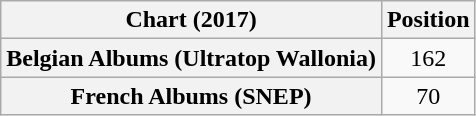<table class="wikitable sortable plainrowheaders" style="text-align:center">
<tr>
<th scope="col">Chart (2017)</th>
<th scope="col">Position</th>
</tr>
<tr>
<th scope="row">Belgian Albums (Ultratop Wallonia)</th>
<td>162</td>
</tr>
<tr>
<th scope="row">French Albums (SNEP)</th>
<td>70</td>
</tr>
</table>
